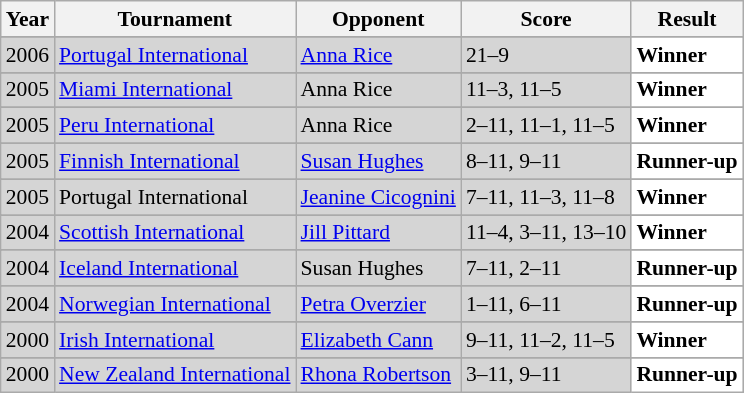<table class="sortable wikitable" style="font-size:90%;">
<tr>
<th>Year</th>
<th>Tournament</th>
<th>Opponent</th>
<th>Score</th>
<th>Result</th>
</tr>
<tr>
</tr>
<tr style="background:#D5D5D5">
<td align="center">2006</td>
<td align="left"><a href='#'>Portugal International</a></td>
<td align="left"> <a href='#'>Anna Rice</a></td>
<td align="left">21–9</td>
<td style="text-align:left; background:white"> <strong>Winner</strong></td>
</tr>
<tr>
</tr>
<tr style="background:#D5D5D5">
<td align="center">2005</td>
<td align="left"><a href='#'>Miami International</a></td>
<td align="left"> Anna Rice</td>
<td align="left">11–3, 11–5</td>
<td style="text-align:left; background:white"> <strong>Winner</strong></td>
</tr>
<tr>
</tr>
<tr style="background:#D5D5D5">
<td align="center">2005</td>
<td align="left"><a href='#'>Peru International</a></td>
<td align="left"> Anna Rice</td>
<td align="left">2–11, 11–1, 11–5</td>
<td style="text-align:left; background:white"> <strong>Winner</strong></td>
</tr>
<tr>
</tr>
<tr style="background:#D5D5D5">
<td align="center">2005</td>
<td align="left"><a href='#'>Finnish International</a></td>
<td align="left"> <a href='#'>Susan Hughes</a></td>
<td align="left">8–11, 9–11</td>
<td style="text-align:left; background:white"> <strong>Runner-up</strong></td>
</tr>
<tr>
</tr>
<tr style="background:#D5D5D5">
<td align="center">2005</td>
<td align="left">Portugal International</td>
<td align="left"> <a href='#'>Jeanine Cicognini</a></td>
<td align="left">7–11, 11–3, 11–8</td>
<td style="text-align:left; background:white"> <strong>Winner</strong></td>
</tr>
<tr>
</tr>
<tr style="background:#D5D5D5">
<td align="center">2004</td>
<td align="left"><a href='#'>Scottish International</a></td>
<td align="left"> <a href='#'>Jill Pittard</a></td>
<td align="left">11–4, 3–11, 13–10</td>
<td style="text-align:left; background:white"> <strong>Winner</strong></td>
</tr>
<tr>
</tr>
<tr style="background:#D5D5D5">
<td align="center">2004</td>
<td align="left"><a href='#'>Iceland International</a></td>
<td align="left"> Susan Hughes</td>
<td align="left">7–11, 2–11</td>
<td style="text-align:left; background:white"> <strong>Runner-up</strong></td>
</tr>
<tr>
</tr>
<tr style="background:#D5D5D5">
<td align="center">2004</td>
<td align="left"><a href='#'>Norwegian International</a></td>
<td align="left"> <a href='#'>Petra Overzier</a></td>
<td align="left">1–11, 6–11</td>
<td style="text-align:left; background:white"> <strong>Runner-up</strong></td>
</tr>
<tr>
</tr>
<tr style="background:#D5D5D5">
<td align="center">2000</td>
<td align="left"><a href='#'>Irish International</a></td>
<td align="left"> <a href='#'>Elizabeth Cann</a></td>
<td align="left">9–11, 11–2, 11–5</td>
<td style="text-align:left; background:white"> <strong>Winner</strong></td>
</tr>
<tr>
</tr>
<tr style="background:#D5D5D5">
<td align="center">2000</td>
<td align="left"><a href='#'>New Zealand International</a></td>
<td align="left"> <a href='#'>Rhona Robertson</a></td>
<td align="left">3–11, 9–11</td>
<td style="text-align:left; background:white"> <strong>Runner-up</strong></td>
</tr>
</table>
